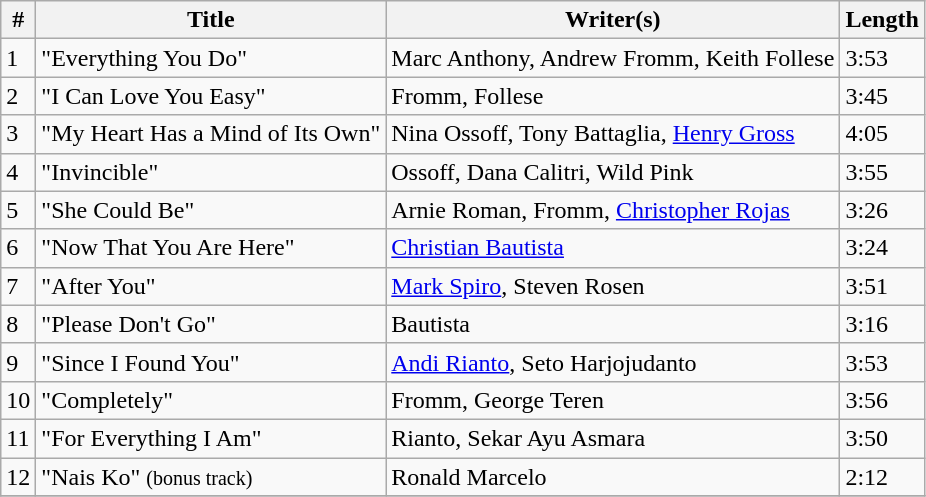<table class="wikitable">
<tr>
<th>#</th>
<th>Title</th>
<th>Writer(s)</th>
<th>Length</th>
</tr>
<tr>
<td>1</td>
<td>"Everything You Do"</td>
<td>Marc Anthony, Andrew Fromm, Keith Follese</td>
<td>3:53</td>
</tr>
<tr>
<td>2</td>
<td>"I Can Love You Easy"</td>
<td>Fromm, Follese</td>
<td>3:45</td>
</tr>
<tr>
<td>3</td>
<td>"My Heart Has a Mind of Its Own"</td>
<td>Nina Ossoff, Tony Battaglia, <a href='#'>Henry Gross</a></td>
<td>4:05</td>
</tr>
<tr>
<td>4</td>
<td>"Invincible"</td>
<td>Ossoff, Dana Calitri, Wild Pink</td>
<td>3:55</td>
</tr>
<tr>
<td>5</td>
<td>"She Could Be"</td>
<td>Arnie Roman, Fromm, <a href='#'>Christopher Rojas</a></td>
<td>3:26</td>
</tr>
<tr>
<td>6</td>
<td>"Now That You Are Here"</td>
<td><a href='#'>Christian Bautista</a></td>
<td>3:24</td>
</tr>
<tr>
<td>7</td>
<td>"After You"</td>
<td><a href='#'>Mark Spiro</a>, Steven Rosen</td>
<td>3:51</td>
</tr>
<tr>
<td>8</td>
<td>"Please Don't Go"</td>
<td>Bautista</td>
<td>3:16</td>
</tr>
<tr>
<td>9</td>
<td>"Since I Found You"</td>
<td><a href='#'>Andi Rianto</a>, Seto Harjojudanto</td>
<td>3:53</td>
</tr>
<tr>
<td>10</td>
<td>"Completely"</td>
<td>Fromm, George Teren</td>
<td>3:56</td>
</tr>
<tr>
<td>11</td>
<td>"For Everything I Am"</td>
<td>Rianto, Sekar Ayu Asmara</td>
<td>3:50</td>
</tr>
<tr>
<td>12</td>
<td>"Nais Ko" <small>(bonus track)</small></td>
<td>Ronald Marcelo</td>
<td>2:12</td>
</tr>
<tr>
</tr>
</table>
